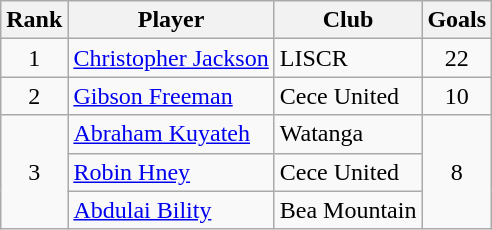<table class="wikitable" style="text-align:center">
<tr>
<th>Rank</th>
<th>Player</th>
<th>Club</th>
<th>Goals</th>
</tr>
<tr>
<td>1</td>
<td align="left"> <a href='#'>Christopher Jackson</a></td>
<td align="left">LISCR</td>
<td>22</td>
</tr>
<tr>
<td>2</td>
<td align="left"> <a href='#'>Gibson Freeman</a></td>
<td align="left">Cece United</td>
<td>10</td>
</tr>
<tr>
<td rowspan=3>3</td>
<td align="left"> <a href='#'>Abraham Kuyateh</a></td>
<td align="left">Watanga</td>
<td rowspan=3>8</td>
</tr>
<tr>
<td align="left"> <a href='#'>Robin Hney</a></td>
<td align="left">Cece United</td>
</tr>
<tr>
<td align="left"> <a href='#'>Abdulai Bility</a></td>
<td align="left">Bea Mountain</td>
</tr>
</table>
